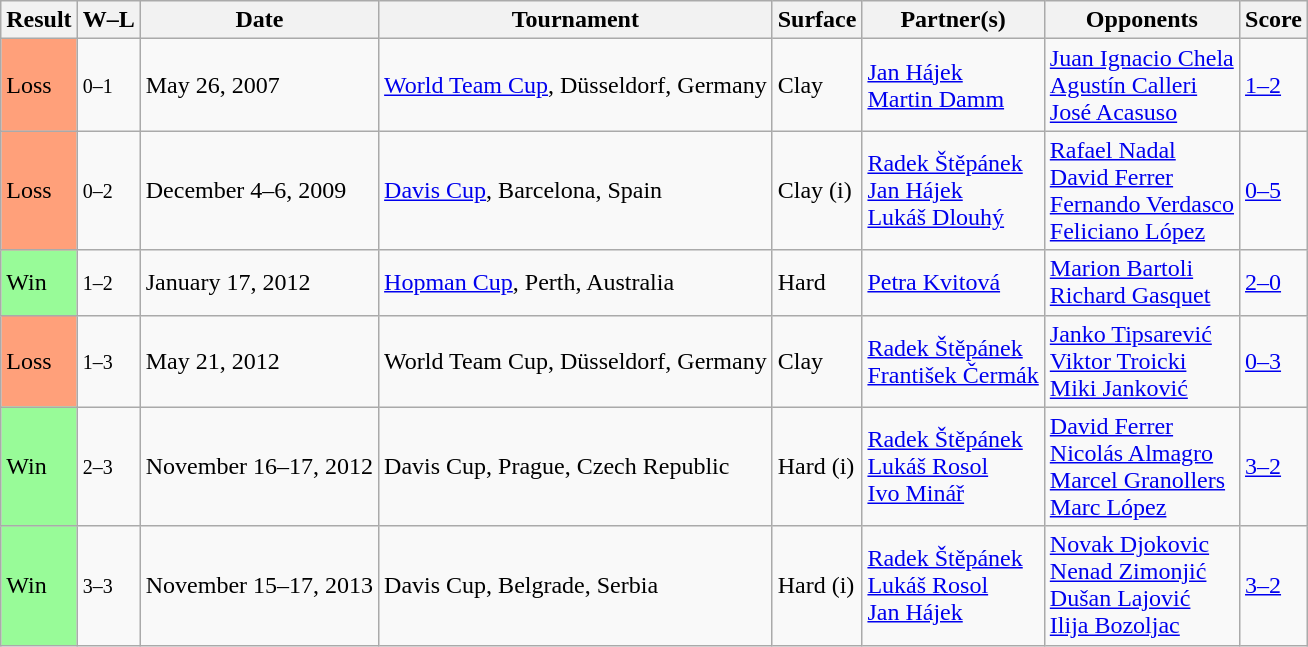<table class="sortable wikitable">
<tr>
<th>Result</th>
<th>W–L</th>
<th>Date</th>
<th>Tournament</th>
<th>Surface</th>
<th>Partner(s)</th>
<th>Opponents</th>
<th class=unsortable>Score</th>
</tr>
<tr>
<td bgcolor=ffa07a>Loss</td>
<td><small>0–1</small></td>
<td>May 26, 2007</td>
<td><a href='#'>World Team Cup</a>, Düsseldorf, Germany</td>
<td>Clay</td>
<td> <a href='#'>Jan Hájek</a><br> <a href='#'>Martin Damm</a></td>
<td> <a href='#'>Juan Ignacio Chela</a><br> <a href='#'>Agustín Calleri</a> <br>  <a href='#'>José Acasuso</a></td>
<td><a href='#'>1–2</a></td>
</tr>
<tr>
<td bgcolor=ffa07a>Loss</td>
<td><small>0–2</small></td>
<td>December 4–6, 2009</td>
<td><a href='#'>Davis Cup</a>, Barcelona, Spain</td>
<td>Clay (i)</td>
<td> <a href='#'>Radek Štěpánek</a><br> <a href='#'>Jan Hájek</a><br> <a href='#'>Lukáš Dlouhý</a></td>
<td> <a href='#'>Rafael Nadal</a><br> <a href='#'>David Ferrer</a> <br>  <a href='#'>Fernando Verdasco</a><br>  <a href='#'>Feliciano López</a></td>
<td><a href='#'>0–5</a></td>
</tr>
<tr>
<td bgcolor=98FB98>Win</td>
<td><small>1–2</small></td>
<td>January 17, 2012</td>
<td><a href='#'>Hopman Cup</a>, Perth, Australia</td>
<td>Hard</td>
<td> <a href='#'>Petra Kvitová</a></td>
<td> <a href='#'>Marion Bartoli</a><br> <a href='#'>Richard Gasquet</a></td>
<td><a href='#'>2–0</a></td>
</tr>
<tr>
<td bgcolor=ffa07a>Loss</td>
<td><small>1–3</small></td>
<td>May 21, 2012</td>
<td>World Team Cup, Düsseldorf, Germany</td>
<td>Clay</td>
<td> <a href='#'>Radek Štěpánek</a><br> <a href='#'>František Čermák</a></td>
<td> <a href='#'>Janko Tipsarević</a><br> <a href='#'>Viktor Troicki</a><br> <a href='#'>Miki Janković</a></td>
<td><a href='#'>0–3</a></td>
</tr>
<tr>
<td bgcolor=98FB98>Win</td>
<td><small>2–3</small></td>
<td>November 16–17, 2012</td>
<td>Davis Cup, Prague, Czech Republic</td>
<td>Hard (i)</td>
<td> <a href='#'>Radek Štěpánek</a><br> <a href='#'>Lukáš Rosol</a><br> <a href='#'>Ivo Minář</a></td>
<td> <a href='#'>David Ferrer</a><br> <a href='#'>Nicolás Almagro</a> <br>  <a href='#'>Marcel Granollers</a><br>  <a href='#'>Marc López</a></td>
<td><a href='#'>3–2</a></td>
</tr>
<tr>
<td bgcolor=98FB98>Win</td>
<td><small>3–3</small></td>
<td>November 15–17, 2013</td>
<td>Davis Cup, Belgrade, Serbia</td>
<td>Hard (i)</td>
<td> <a href='#'>Radek Štěpánek</a> <br>  <a href='#'>Lukáš Rosol</a> <br>  <a href='#'>Jan Hájek</a></td>
<td> <a href='#'>Novak Djokovic</a><br> <a href='#'>Nenad Zimonjić</a><br> <a href='#'>Dušan Lajović</a><br> <a href='#'>Ilija Bozoljac</a></td>
<td><a href='#'>3–2</a></td>
</tr>
</table>
